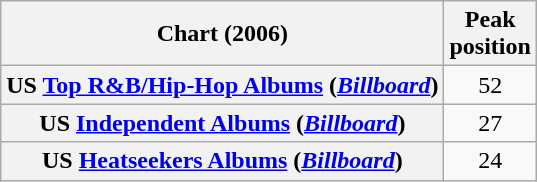<table class="wikitable sortable plainrowheaders" style="text-align:center">
<tr>
<th scope="col">Chart (2006)</th>
<th scope="col">Peak<br> position</th>
</tr>
<tr>
<th scope="row">US <a href='#'>Top R&B/Hip-Hop Albums</a> (<em><a href='#'>Billboard</a></em>)</th>
<td>52</td>
</tr>
<tr>
<th scope="row">US <a href='#'>Independent Albums</a> (<em><a href='#'>Billboard</a></em>)</th>
<td>27</td>
</tr>
<tr>
<th scope="row">US <a href='#'>Heatseekers Albums</a> (<em><a href='#'>Billboard</a></em>)</th>
<td>24</td>
</tr>
</table>
